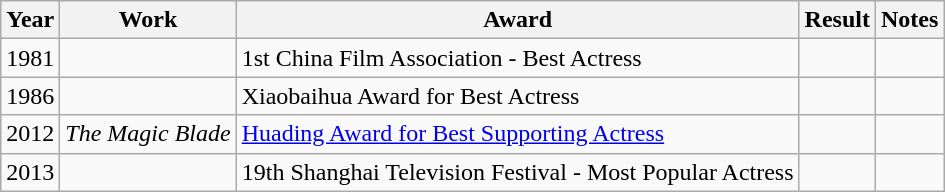<table class="wikitable">
<tr>
<th>Year</th>
<th>Work</th>
<th>Award</th>
<th>Result</th>
<th>Notes</th>
</tr>
<tr>
<td>1981</td>
<td></td>
<td>1st China Film Association - Best Actress</td>
<td></td>
<td></td>
</tr>
<tr>
<td>1986</td>
<td></td>
<td>Xiaobaihua Award for Best Actress</td>
<td></td>
<td></td>
</tr>
<tr>
<td>2012</td>
<td><em>The Magic Blade</em></td>
<td><a href='#'>Huading Award for Best Supporting Actress</a></td>
<td></td>
<td></td>
</tr>
<tr>
<td>2013</td>
<td></td>
<td>19th Shanghai Television Festival - Most Popular Actress</td>
<td></td>
<td></td>
</tr>
</table>
